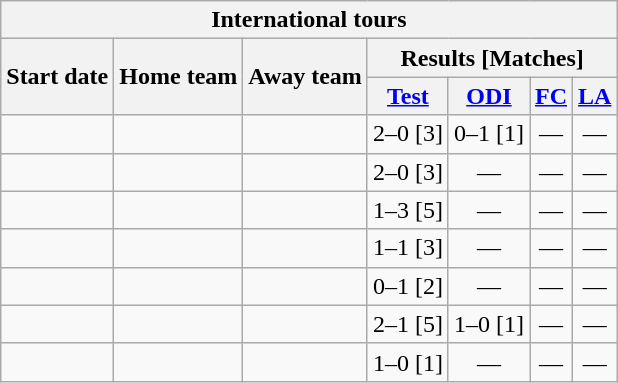<table class="wikitable">
<tr>
<th colspan="7">International tours</th>
</tr>
<tr>
<th rowspan="2">Start date</th>
<th rowspan="2">Home team</th>
<th rowspan="2">Away team</th>
<th colspan="4">Results [Matches]</th>
</tr>
<tr>
<th><a href='#'>Test</a></th>
<th><a href='#'>ODI</a></th>
<th><a href='#'>FC</a></th>
<th><a href='#'>LA</a></th>
</tr>
<tr>
<td><a href='#'></a></td>
<td></td>
<td></td>
<td>2–0 [3]</td>
<td>0–1 [1]</td>
<td ; style="text-align:center">—</td>
<td ; style="text-align:center">—</td>
</tr>
<tr>
<td><a href='#'></a></td>
<td></td>
<td></td>
<td>2–0 [3]</td>
<td ; style="text-align:center">—</td>
<td ; style="text-align:center">—</td>
<td ; style="text-align:center">—</td>
</tr>
<tr>
<td><a href='#'></a></td>
<td></td>
<td></td>
<td>1–3 [5]</td>
<td ; style="text-align:center">—</td>
<td ; style="text-align:center">—</td>
<td ; style="text-align:center">—</td>
</tr>
<tr>
<td><a href='#'></a></td>
<td></td>
<td></td>
<td>1–1 [3]</td>
<td ; style="text-align:center">—</td>
<td ; style="text-align:center">—</td>
<td ; style="text-align:center">—</td>
</tr>
<tr>
<td><a href='#'></a></td>
<td></td>
<td></td>
<td>0–1 [2]</td>
<td ; style="text-align:center">—</td>
<td ; style="text-align:center">—</td>
<td ; style="text-align:center">—</td>
</tr>
<tr>
<td><a href='#'></a></td>
<td></td>
<td></td>
<td>2–1 [5]</td>
<td>1–0 [1]</td>
<td ; style="text-align:center">—</td>
<td ; style="text-align:center">—</td>
</tr>
<tr>
<td><a href='#'></a></td>
<td></td>
<td></td>
<td>1–0 [1]</td>
<td ; style="text-align:center">—</td>
<td ; style="text-align:center">—</td>
<td ; style="text-align:center">—</td>
</tr>
</table>
